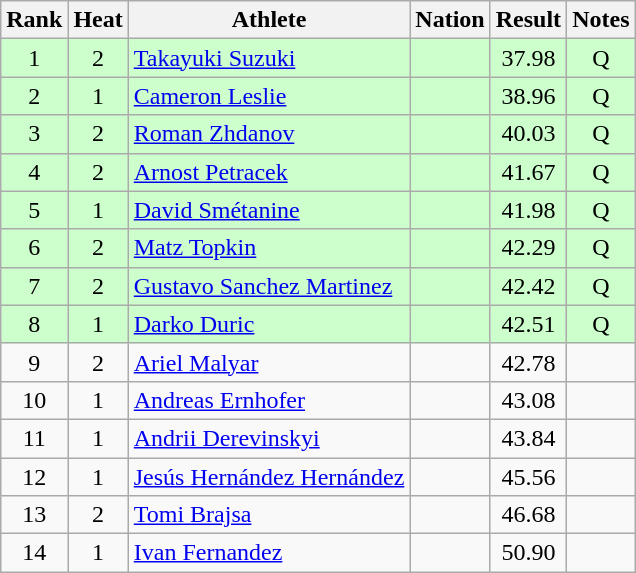<table class="wikitable sortable" style="text-align:center">
<tr>
<th>Rank</th>
<th>Heat</th>
<th>Athlete</th>
<th>Nation</th>
<th>Result</th>
<th>Notes</th>
</tr>
<tr bgcolor=ccffcc>
<td>1</td>
<td>2</td>
<td align=left><a href='#'>Takayuki Suzuki</a></td>
<td align=left></td>
<td>37.98</td>
<td>Q</td>
</tr>
<tr bgcolor=ccffcc>
<td>2</td>
<td>1</td>
<td align=left><a href='#'>Cameron Leslie</a></td>
<td align=left></td>
<td>38.96</td>
<td>Q</td>
</tr>
<tr bgcolor=ccffcc>
<td>3</td>
<td>2</td>
<td align=left><a href='#'>Roman Zhdanov</a></td>
<td align=left></td>
<td>40.03</td>
<td>Q</td>
</tr>
<tr bgcolor=ccffcc>
<td>4</td>
<td>2</td>
<td align=left><a href='#'>Arnost Petracek</a></td>
<td align=left></td>
<td>41.67</td>
<td>Q</td>
</tr>
<tr bgcolor=ccffcc>
<td>5</td>
<td>1</td>
<td align=left><a href='#'>David Smétanine</a></td>
<td align=left></td>
<td>41.98</td>
<td>Q</td>
</tr>
<tr bgcolor=ccffcc>
<td>6</td>
<td>2</td>
<td align=left><a href='#'>Matz Topkin</a></td>
<td align=left></td>
<td>42.29</td>
<td>Q</td>
</tr>
<tr bgcolor=ccffcc>
<td>7</td>
<td>2</td>
<td align=left><a href='#'>Gustavo Sanchez Martinez</a></td>
<td align=left></td>
<td>42.42</td>
<td>Q</td>
</tr>
<tr bgcolor=ccffcc>
<td>8</td>
<td>1</td>
<td align=left><a href='#'>Darko Duric</a></td>
<td align=left></td>
<td>42.51</td>
<td>Q</td>
</tr>
<tr>
<td>9</td>
<td>2</td>
<td align=left><a href='#'>Ariel Malyar</a></td>
<td align=left></td>
<td>42.78</td>
<td></td>
</tr>
<tr>
<td>10</td>
<td>1</td>
<td align=left><a href='#'>Andreas Ernhofer</a></td>
<td align=left></td>
<td>43.08</td>
<td></td>
</tr>
<tr>
<td>11</td>
<td>1</td>
<td align=left><a href='#'>Andrii Derevinskyi</a></td>
<td align=left></td>
<td>43.84</td>
<td></td>
</tr>
<tr>
<td>12</td>
<td>1</td>
<td align=left><a href='#'>Jesús Hernández Hernández</a></td>
<td align=left></td>
<td>45.56</td>
<td></td>
</tr>
<tr>
<td>13</td>
<td>2</td>
<td align=left><a href='#'>Tomi Brajsa</a></td>
<td align=left></td>
<td>46.68</td>
<td></td>
</tr>
<tr>
<td>14</td>
<td>1</td>
<td align=left><a href='#'>Ivan Fernandez</a></td>
<td align=left></td>
<td>50.90</td>
<td></td>
</tr>
</table>
